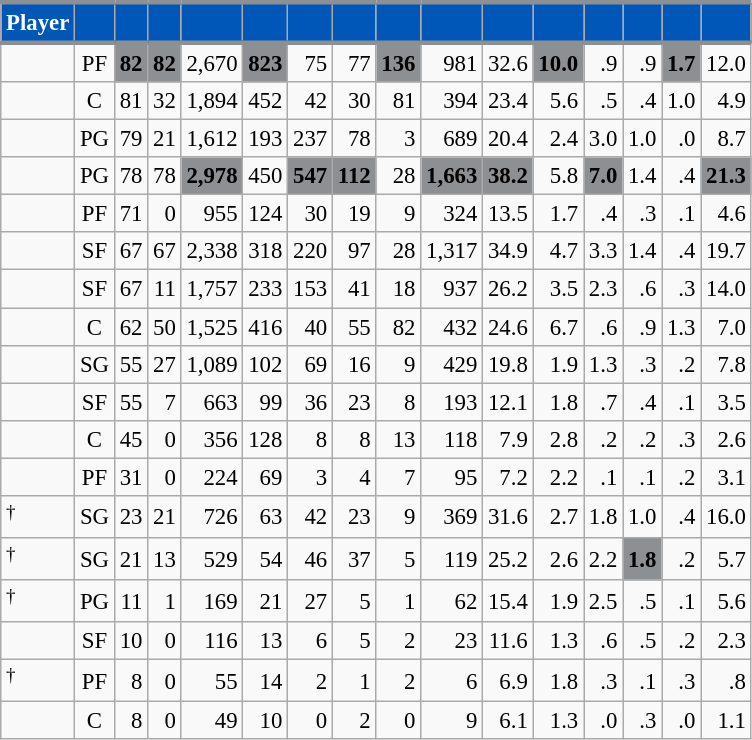<table class="wikitable sortable" style="font-size: 95%; text-align:right;">
<tr>
<th style="background:#0057B7; color:#FFFFFF; border-top:#8D9093 3px solid; border-bottom:#8D9093 3px solid;">Player</th>
<th style="background:#0057B7; color:#FFFFFF; border-top:#8D9093 3px solid; border-bottom:#8D9093 3px solid;"></th>
<th style="background:#0057B7; color:#FFFFFF; border-top:#8D9093 3px solid; border-bottom:#8D9093 3px solid;"></th>
<th style="background:#0057B7; color:#FFFFFF; border-top:#8D9093 3px solid; border-bottom:#8D9093 3px solid;"></th>
<th style="background:#0057B7; color:#FFFFFF; border-top:#8D9093 3px solid; border-bottom:#8D9093 3px solid;"></th>
<th style="background:#0057B7; color:#FFFFFF; border-top:#8D9093 3px solid; border-bottom:#8D9093 3px solid;"></th>
<th style="background:#0057B7; color:#FFFFFF; border-top:#8D9093 3px solid; border-bottom:#8D9093 3px solid;"></th>
<th style="background:#0057B7; color:#FFFFFF; border-top:#8D9093 3px solid; border-bottom:#8D9093 3px solid;"></th>
<th style="background:#0057B7; color:#FFFFFF; border-top:#8D9093 3px solid; border-bottom:#8D9093 3px solid;"></th>
<th style="background:#0057B7; color:#FFFFFF; border-top:#8D9093 3px solid; border-bottom:#8D9093 3px solid;"></th>
<th style="background:#0057B7; color:#FFFFFF; border-top:#8D9093 3px solid; border-bottom:#8D9093 3px solid;"></th>
<th style="background:#0057B7; color:#FFFFFF; border-top:#8D9093 3px solid; border-bottom:#8D9093 3px solid;"></th>
<th style="background:#0057B7; color:#FFFFFF; border-top:#8D9093 3px solid; border-bottom:#8D9093 3px solid;"></th>
<th style="background:#0057B7; color:#FFFFFF; border-top:#8D9093 3px solid; border-bottom:#8D9093 3px solid;"></th>
<th style="background:#0057B7; color:#FFFFFF; border-top:#8D9093 3px solid; border-bottom:#8D9093 3px solid;"></th>
<th style="background:#0057B7; color:#FFFFFF; border-top:#8D9093 3px solid; border-bottom:#8D9093 3px solid;"></th>
</tr>
<tr>
<td style="text-align:left;"></td>
<td style="text-align:center;">PF</td>
<td style="background:#8D9093; color:#010101;"><strong>82</strong></td>
<td style="background:#8D9093; color:#010101;"><strong>82</strong></td>
<td>2,670</td>
<td style="background:#8D9093; color:#010101;"><strong>823</strong></td>
<td>75</td>
<td>77</td>
<td style="background:#8D9093; color:#010101;"><strong>136</strong></td>
<td>981</td>
<td>32.6</td>
<td style="background:#8D9093; color:#010101;"><strong>10.0</strong></td>
<td>.9</td>
<td>.9</td>
<td style="background:#8D9093; color:#010101;"><strong>1.7</strong></td>
<td>12.0</td>
</tr>
<tr>
<td style="text-align:left;"></td>
<td style="text-align:center;">C</td>
<td>81</td>
<td>32</td>
<td>1,894</td>
<td>452</td>
<td>42</td>
<td>30</td>
<td>81</td>
<td>394</td>
<td>23.4</td>
<td>5.6</td>
<td>.5</td>
<td>.4</td>
<td>1.0</td>
<td>4.9</td>
</tr>
<tr>
<td style="text-align:left;"></td>
<td style="text-align:center;">PG</td>
<td>79</td>
<td>21</td>
<td>1,612</td>
<td>193</td>
<td>237</td>
<td>78</td>
<td>3</td>
<td>689</td>
<td>20.4</td>
<td>2.4</td>
<td>3.0</td>
<td>1.0</td>
<td>.0</td>
<td>8.7</td>
</tr>
<tr>
<td style="text-align:left;"></td>
<td style="text-align:center;">PG</td>
<td>78</td>
<td>78</td>
<td style="background:#8D9093; color:#010101;"><strong>2,978</strong></td>
<td>450</td>
<td style="background:#8D9093; color:#010101;"><strong>547</strong></td>
<td style="background:#8D9093; color:#010101;"><strong>112</strong></td>
<td>28</td>
<td style="background:#8D9093; color:#010101;"><strong>1,663</strong></td>
<td style="background:#8D9093; color:#010101;"><strong>38.2</strong></td>
<td>5.8</td>
<td style="background:#8D9093; color:#010101;"><strong>7.0</strong></td>
<td>1.4</td>
<td>.4</td>
<td style="background:#8D9093; color:#010101;"><strong>21.3</strong></td>
</tr>
<tr>
<td style="text-align:left;"></td>
<td style="text-align:center;">PF</td>
<td>71</td>
<td>0</td>
<td>955</td>
<td>124</td>
<td>30</td>
<td>19</td>
<td>9</td>
<td>324</td>
<td>13.5</td>
<td>1.7</td>
<td>.4</td>
<td>.3</td>
<td>.1</td>
<td>4.6</td>
</tr>
<tr>
<td style="text-align:left;"></td>
<td style="text-align:center;">SF</td>
<td>67</td>
<td>67</td>
<td>2,338</td>
<td>318</td>
<td>220</td>
<td>97</td>
<td>28</td>
<td>1,317</td>
<td>34.9</td>
<td>4.7</td>
<td>3.3</td>
<td>1.4</td>
<td>.4</td>
<td>19.7</td>
</tr>
<tr>
<td style="text-align:left;"></td>
<td style="text-align:center;">SF</td>
<td>67</td>
<td>11</td>
<td>1,757</td>
<td>233</td>
<td>153</td>
<td>41</td>
<td>18</td>
<td>937</td>
<td>26.2</td>
<td>3.5</td>
<td>2.3</td>
<td>.6</td>
<td>.3</td>
<td>14.0</td>
</tr>
<tr>
<td style="text-align:left;"></td>
<td style="text-align:center;">C</td>
<td>62</td>
<td>50</td>
<td>1,525</td>
<td>416</td>
<td>40</td>
<td>55</td>
<td>82</td>
<td>432</td>
<td>24.6</td>
<td>6.7</td>
<td>.6</td>
<td>.9</td>
<td>1.3</td>
<td>7.0</td>
</tr>
<tr>
<td style="text-align:left;"></td>
<td style="text-align:center;">SG</td>
<td>55</td>
<td>27</td>
<td>1,089</td>
<td>102</td>
<td>69</td>
<td>16</td>
<td>9</td>
<td>429</td>
<td>19.8</td>
<td>1.9</td>
<td>1.3</td>
<td>.3</td>
<td>.2</td>
<td>7.8</td>
</tr>
<tr>
<td style="text-align:left;"></td>
<td style="text-align:center;">SF</td>
<td>55</td>
<td>7</td>
<td>663</td>
<td>99</td>
<td>36</td>
<td>23</td>
<td>8</td>
<td>193</td>
<td>12.1</td>
<td>1.8</td>
<td>.7</td>
<td>.4</td>
<td>.1</td>
<td>3.5</td>
</tr>
<tr>
<td style="text-align:left;"></td>
<td style="text-align:center;">C</td>
<td>45</td>
<td>0</td>
<td>356</td>
<td>128</td>
<td>8</td>
<td>8</td>
<td>13</td>
<td>118</td>
<td>7.9</td>
<td>2.8</td>
<td>.2</td>
<td>.2</td>
<td>.3</td>
<td>2.6</td>
</tr>
<tr>
<td style="text-align:left;"></td>
<td style="text-align:center;">PF</td>
<td>31</td>
<td>0</td>
<td>224</td>
<td>69</td>
<td>3</td>
<td>4</td>
<td>7</td>
<td>95</td>
<td>7.2</td>
<td>2.2</td>
<td>.1</td>
<td>.1</td>
<td>.2</td>
<td>3.1</td>
</tr>
<tr>
<td style="text-align:left;"><sup>†</sup></td>
<td style="text-align:center;">SG</td>
<td>23</td>
<td>21</td>
<td>726</td>
<td>63</td>
<td>42</td>
<td>23</td>
<td>9</td>
<td>369</td>
<td>31.6</td>
<td>2.7</td>
<td>1.8</td>
<td>1.0</td>
<td>.4</td>
<td>16.0</td>
</tr>
<tr>
<td style="text-align:left;"><sup>†</sup></td>
<td style="text-align:center;">SG</td>
<td>21</td>
<td>13</td>
<td>529</td>
<td>54</td>
<td>46</td>
<td>37</td>
<td>5</td>
<td>119</td>
<td>25.2</td>
<td>2.6</td>
<td>2.2</td>
<td style="background:#8D9093; color:#010101;"><strong>1.8</strong></td>
<td>.2</td>
<td>5.7</td>
</tr>
<tr>
<td style="text-align:left;"><sup>†</sup></td>
<td style="text-align:center;">PG</td>
<td>11</td>
<td>1</td>
<td>169</td>
<td>21</td>
<td>27</td>
<td>5</td>
<td>1</td>
<td>62</td>
<td>15.4</td>
<td>1.9</td>
<td>2.5</td>
<td>.5</td>
<td>.1</td>
<td>5.6</td>
</tr>
<tr>
<td style="text-align:left;"></td>
<td style="text-align:center;">SF</td>
<td>10</td>
<td>0</td>
<td>116</td>
<td>13</td>
<td>6</td>
<td>5</td>
<td>2</td>
<td>23</td>
<td>11.6</td>
<td>1.3</td>
<td>.6</td>
<td>.5</td>
<td>.2</td>
<td>2.3</td>
</tr>
<tr>
<td style="text-align:left;"><sup>†</sup></td>
<td style="text-align:center;">PF</td>
<td>8</td>
<td>0</td>
<td>55</td>
<td>14</td>
<td>2</td>
<td>1</td>
<td>2</td>
<td>6</td>
<td>6.9</td>
<td>1.8</td>
<td>.3</td>
<td>.1</td>
<td>.3</td>
<td>.8</td>
</tr>
<tr>
<td style="text-align:left;"></td>
<td style="text-align:center;">C</td>
<td>8</td>
<td>0</td>
<td>49</td>
<td>10</td>
<td>0</td>
<td>2</td>
<td>0</td>
<td>9</td>
<td>6.1</td>
<td>1.3</td>
<td>.0</td>
<td>.3</td>
<td>.0</td>
<td>1.1</td>
</tr>
</table>
